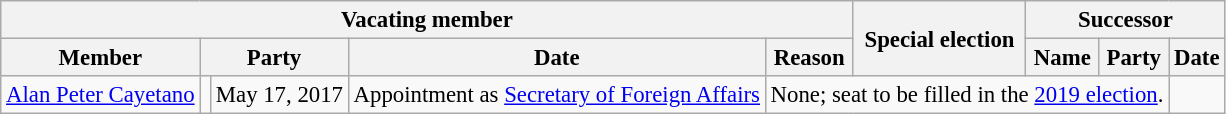<table class=wikitable style="font-size:95%;">
<tr>
<th colspan="5">Vacating member</th>
<th rowspan="2">Special election</th>
<th colspan="3">Successor</th>
</tr>
<tr>
<th>Member</th>
<th colspan="2">Party</th>
<th>Date</th>
<th>Reason</th>
<th>Name</th>
<th>Party</th>
<th>Date</th>
</tr>
<tr>
<td><a href='#'>Alan Peter Cayetano</a></td>
<td></td>
<td>May 17, 2017</td>
<td>Appointment as <a href='#'>Secretary of Foreign Affairs</a></td>
<td colspan="4">None; seat to be filled in the <a href='#'>2019 election</a>.</td>
</tr>
</table>
